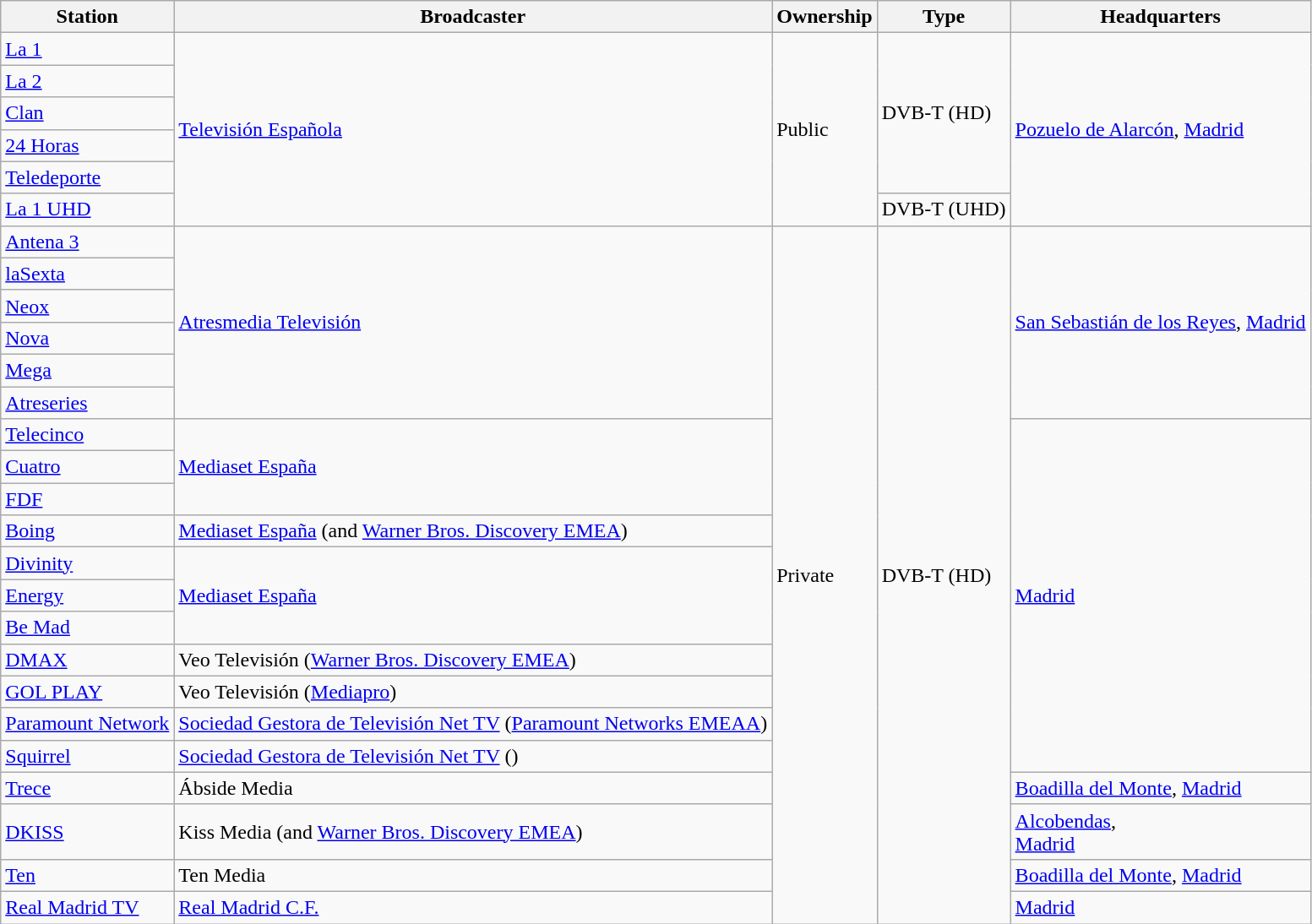<table class="wikitable">
<tr>
<th>Station</th>
<th>Broadcaster</th>
<th>Ownership</th>
<th>Type</th>
<th>Headquarters</th>
</tr>
<tr>
<td><a href='#'>La 1</a></td>
<td rowspan="6"><a href='#'>Televisión Española</a></td>
<td rowspan="6">Public</td>
<td rowspan="5">DVB-T (HD)</td>
<td rowspan="6"><a href='#'>Pozuelo de Alarcón</a>, <a href='#'>Madrid</a></td>
</tr>
<tr>
<td><a href='#'>La 2</a></td>
</tr>
<tr>
<td><a href='#'>Clan</a></td>
</tr>
<tr>
<td><a href='#'>24 Horas</a></td>
</tr>
<tr>
<td><a href='#'>Teledeporte</a></td>
</tr>
<tr>
<td><a href='#'>La 1 UHD</a></td>
<td>DVB-T (UHD)</td>
</tr>
<tr>
<td><a href='#'>Antena 3</a></td>
<td rowspan="6"><a href='#'>Atresmedia Televisión</a></td>
<td rowspan="21">Private</td>
<td rowspan="21">DVB-T (HD)</td>
<td rowspan="6"><a href='#'>San Sebastián de los Reyes</a>, <a href='#'>Madrid</a></td>
</tr>
<tr>
<td><a href='#'>laSexta</a></td>
</tr>
<tr>
<td><a href='#'>Neox</a></td>
</tr>
<tr>
<td><a href='#'>Nova</a></td>
</tr>
<tr>
<td><a href='#'>Mega</a></td>
</tr>
<tr>
<td><a href='#'>Atreseries</a></td>
</tr>
<tr>
<td><a href='#'>Telecinco</a></td>
<td rowspan="3"><a href='#'>Mediaset España</a></td>
<td rowspan="11"><a href='#'>Madrid</a></td>
</tr>
<tr>
<td><a href='#'>Cuatro</a></td>
</tr>
<tr>
<td><a href='#'>FDF</a></td>
</tr>
<tr>
<td><a href='#'>Boing</a></td>
<td><a href='#'>Mediaset España</a> (and <a href='#'>Warner Bros. Discovery EMEA</a>)</td>
</tr>
<tr>
<td><a href='#'>Divinity</a></td>
<td rowspan="3"><a href='#'>Mediaset España</a></td>
</tr>
<tr>
<td><a href='#'>Energy</a></td>
</tr>
<tr>
<td><a href='#'>Be Mad</a></td>
</tr>
<tr>
<td><a href='#'>DMAX</a></td>
<td>Veo Televisión (<a href='#'>Warner Bros. Discovery EMEA</a>)</td>
</tr>
<tr>
<td><a href='#'>GOL PLAY</a></td>
<td>Veo Televisión (<a href='#'>Mediapro</a>)</td>
</tr>
<tr>
<td><a href='#'>Paramount Network</a></td>
<td><a href='#'>Sociedad Gestora de Televisión Net TV</a> (<a href='#'>Paramount Networks EMEAA</a>)</td>
</tr>
<tr>
<td><a href='#'>Squirrel</a></td>
<td><a href='#'>Sociedad Gestora de Televisión Net TV</a> ()</td>
</tr>
<tr>
<td><a href='#'>Trece</a></td>
<td>Ábside Media</td>
<td><a href='#'>Boadilla del Monte</a>, <a href='#'>Madrid</a></td>
</tr>
<tr>
<td><a href='#'>DKISS</a></td>
<td>Kiss Media (and <a href='#'>Warner Bros. Discovery EMEA</a>)</td>
<td><a href='#'>Alcobendas</a>,<br><a href='#'>Madrid</a></td>
</tr>
<tr>
<td><a href='#'>Ten</a></td>
<td>Ten Media</td>
<td><a href='#'>Boadilla del Monte</a>, <a href='#'>Madrid</a></td>
</tr>
<tr>
<td><a href='#'>Real Madrid TV</a></td>
<td><a href='#'>Real Madrid C.F.</a></td>
<td><a href='#'>Madrid</a></td>
</tr>
</table>
